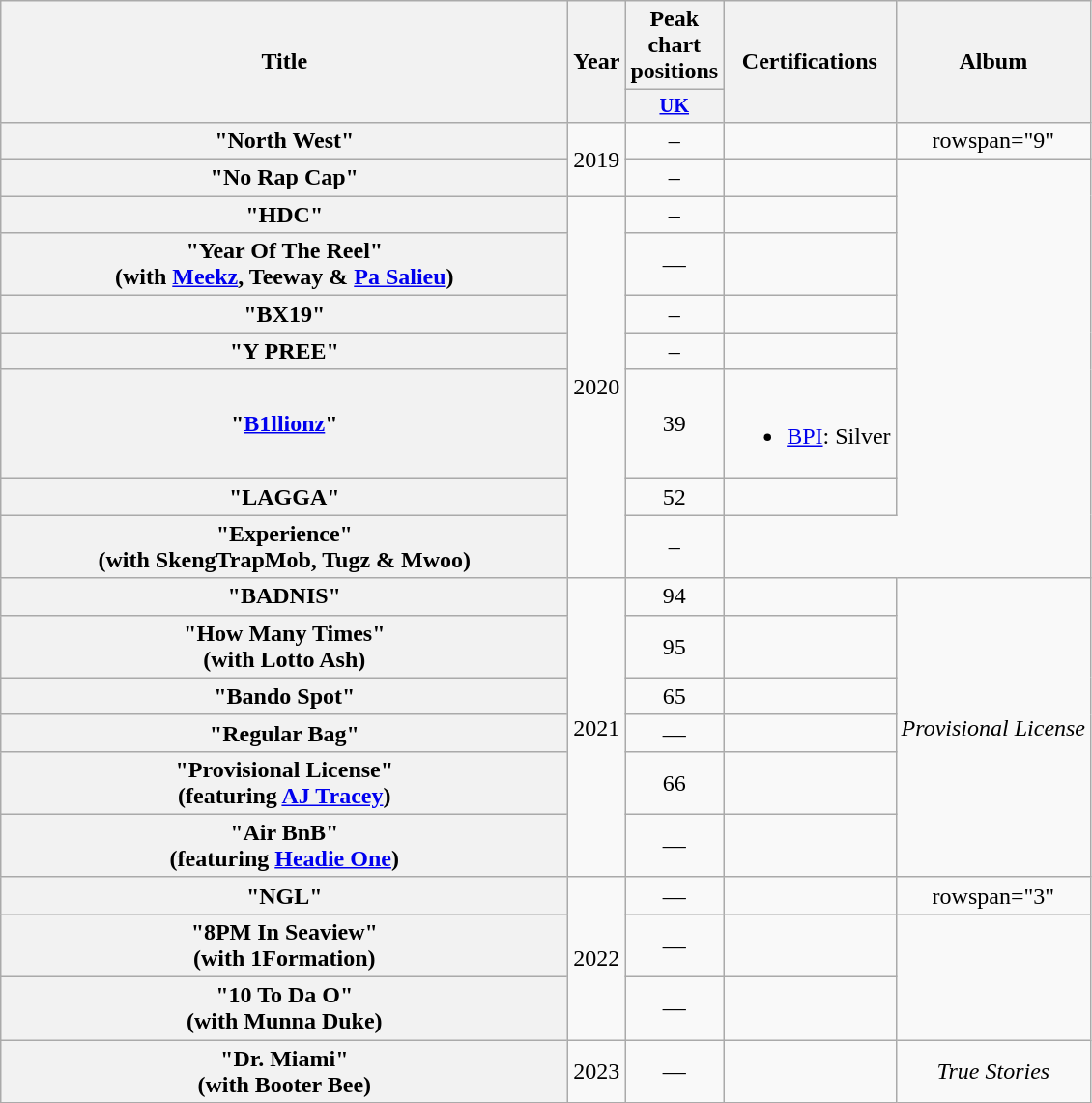<table class="wikitable plainrowheaders" style="text-align:center;">
<tr>
<th scope="col" rowspan="2" style="width:24em;">Title</th>
<th scope="col" rowspan="2" style="width:1em;">Year</th>
<th scope="col" colspan="1">Peak chart positions</th>
<th scope="col" rowspan="2">Certifications</th>
<th scope="col" rowspan="2">Album</th>
</tr>
<tr>
<th scope="col" style="width:3em;font-size:85%;"><a href='#'>UK</a><br></th>
</tr>
<tr>
<th scope="row">"North West"</th>
<td rowspan="2">2019</td>
<td>–</td>
<td></td>
<td>rowspan="9" </td>
</tr>
<tr>
<th scope="row">"No Rap Cap"</th>
<td>–</td>
<td></td>
</tr>
<tr>
<th scope="row">"HDC"</th>
<td rowspan="7">2020</td>
<td>–</td>
<td></td>
</tr>
<tr>
<th scope="row">"Year Of The Reel" <br><span>(with <a href='#'>Meekz</a>, Teeway & <a href='#'>Pa Salieu</a>)</span></th>
<td>—</td>
<td></td>
</tr>
<tr>
<th scope="row">"BX19"</th>
<td>–</td>
<td></td>
</tr>
<tr>
<th scope="row">"Y PREE"</th>
<td>–</td>
<td></td>
</tr>
<tr>
<th scope="row">"<a href='#'>B1llionz</a>"</th>
<td>39</td>
<td><br><ul><li><a href='#'>BPI</a>: Silver</li></ul></td>
</tr>
<tr>
<th scope="row">"LAGGA"</th>
<td>52</td>
<td></td>
</tr>
<tr>
<th scope="row">"Experience"<br><span>(with SkengTrapMob, Tugz & Mwoo)</span></th>
<td>–</td>
</tr>
<tr>
<th scope="row">"BADNIS"</th>
<td rowspan="6">2021</td>
<td>94</td>
<td></td>
<td rowspan="6"><em>Provisional License</em></td>
</tr>
<tr>
<th scope="row">"How Many Times"<br><span>(with Lotto Ash)</span></th>
<td>95</td>
<td></td>
</tr>
<tr>
<th scope="row">"Bando Spot"</th>
<td>65</td>
<td></td>
</tr>
<tr>
<th scope="row">"Regular Bag"</th>
<td>—</td>
<td></td>
</tr>
<tr>
<th scope="row">"Provisional License"<br><span>(featuring <a href='#'>AJ Tracey</a>)</span></th>
<td>66</td>
<td></td>
</tr>
<tr>
<th scope="row">"Air BnB" <br><span>(featuring <a href='#'>Headie One</a>)</span></th>
<td>—</td>
<td></td>
</tr>
<tr>
<th scope="row">"NGL"</th>
<td rowspan="3">2022</td>
<td>—</td>
<td></td>
<td>rowspan="3" </td>
</tr>
<tr>
<th scope="row">"8PM In Seaview" <br><span>(with 1Formation)</span></th>
<td>—</td>
<td></td>
</tr>
<tr>
<th scope="row">"10 To Da O" <br><span>(with Munna Duke)</span></th>
<td>—</td>
<td></td>
</tr>
<tr>
<th scope="row">"Dr. Miami"<br><span>(with Booter Bee)</span></th>
<td rowspan="3">2023</td>
<td>—</td>
<td></td>
<td rowspan="3"><em>True Stories</em></td>
</tr>
</table>
